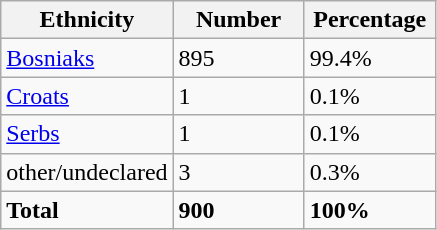<table class="wikitable">
<tr>
<th width="100px">Ethnicity</th>
<th width="80px">Number</th>
<th width="80px">Percentage</th>
</tr>
<tr>
<td><a href='#'>Bosniaks</a></td>
<td>895</td>
<td>99.4%</td>
</tr>
<tr>
<td><a href='#'>Croats</a></td>
<td>1</td>
<td>0.1%</td>
</tr>
<tr>
<td><a href='#'>Serbs</a></td>
<td>1</td>
<td>0.1%</td>
</tr>
<tr>
<td>other/undeclared</td>
<td>3</td>
<td>0.3%</td>
</tr>
<tr>
<td><strong>Total</strong></td>
<td><strong>900</strong></td>
<td><strong>100%</strong></td>
</tr>
</table>
